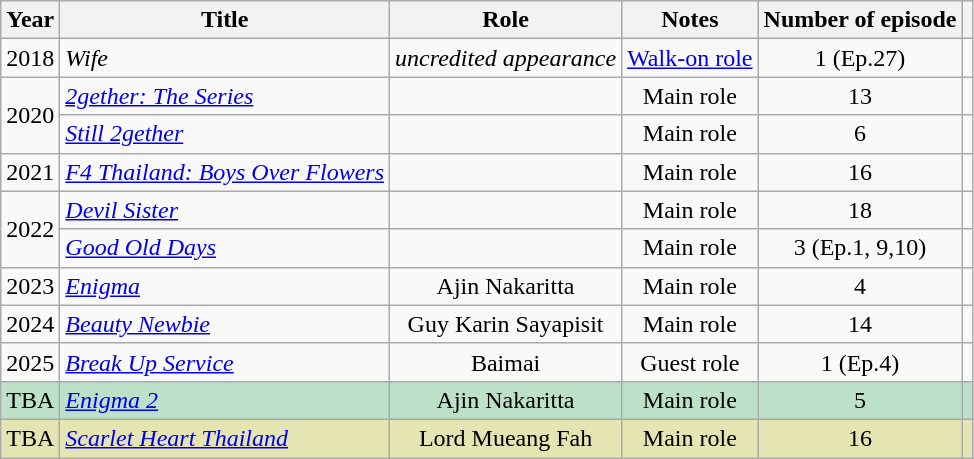<table class="wikitable">
<tr>
<th>Year</th>
<th>Title</th>
<th>Role</th>
<th>Notes</th>
<th>Number of episode</th>
<th></th>
</tr>
<tr>
<td>2018</td>
<td><em>Wife</em></td>
<td style="text-align: center;"><em>uncredited appearance</em></td>
<td style="text-align: center;"><a href='#'>Walk-on role</a></td>
<td style="text-align: center;">1 (Ep.27)</td>
<td style="text-align: center;"></td>
</tr>
<tr>
<td rowspan="2">2020</td>
<td><em><a href='#'>2gether: The Series</a></em></td>
<td></td>
<td style="text-align: center;">Main role</td>
<td style="text-align: center;">13</td>
<td style="text-align: center;"></td>
</tr>
<tr>
<td><em><a href='#'>Still 2gether</a></em></td>
<td></td>
<td style="text-align: center;">Main role</td>
<td style="text-align: center;">6</td>
<td style="text-align: center;"></td>
</tr>
<tr>
<td>2021</td>
<td><em><a href='#'>F4 Thailand: Boys Over Flowers</a></em></td>
<td></td>
<td style="text-align: center;">Main role</td>
<td style="text-align: center;">16</td>
<td style="text-align: center;"></td>
</tr>
<tr>
<td rowspan="2">2022</td>
<td><em><a href='#'>Devil Sister</a></em></td>
<td></td>
<td style="text-align: center;">Main role</td>
<td style="text-align: center;">18</td>
<td style="text-align: center;"></td>
</tr>
<tr>
<td><em><a href='#'>Good Old Days</a></em></td>
<td></td>
<td style="text-align: center;">Main role</td>
<td style="text-align: center;">3 (Ep.1, 9,10)</td>
<td style="text-align: center;"></td>
</tr>
<tr>
<td style="text-align: center;">2023</td>
<td><em><a href='#'>Enigma</a></em></td>
<td style="text-align: center;">Ajin Nakaritta</td>
<td style="text-align: center;">Main role</td>
<td style="text-align: center;">4</td>
<td style="text-align: center;"></td>
</tr>
<tr>
<td style="text-align: center;">2024</td>
<td><em><a href='#'>Beauty Newbie</a></em></td>
<td style="text-align: center;">Guy Karin Sayapisit</td>
<td style="text-align: center;">Main role</td>
<td style="text-align: center;">14</td>
<td style="text-align: center;"></td>
</tr>
<tr>
<td style="text-align: center;">2025</td>
<td><em><a href='#'>Break Up Service</a></em></td>
<td style="text-align: center;">Baimai</td>
<td style="text-align: center;">Guest role</td>
<td style="text-align: center;">1 (Ep.4)</td>
<td style="text-align: center;"></td>
</tr>
<tr>
<td style="background-color:#bce0c8; text-align:center;">TBA</td>
<td style="background-color:#bce0c8;"><em><a href='#'>Enigma 2</a></em></td>
<td style="background-color:#bce0c8; text-align:center;">Ajin Nakaritta</td>
<td style="background-color:#bce0c8; text-align:center;">Main role</td>
<td style="background-color:#bce0c8; text-align:center;">5</td>
<td style="background-color:#bce0c8; text-align:center;"></td>
</tr>
<tr>
<td style="background-color:#e5e4b3; text-align:center;">TBA</td>
<td style="background-color:#e5e4b3;"><em><a href='#'>Scarlet Heart Thailand</a></em></td>
<td style="background-color:#e5e4b3; text-align:center;">Lord Mueang Fah</td>
<td style="background-color:#e5e4b3; text-align:center;">Main role</td>
<td style="background-color:#e5e4b3; text-align:center;">16</td>
<td style="background-color:#e5e4b3; text-align:center;"></td>
</tr>
</table>
